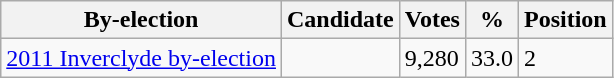<table class="wikitable sortable">
<tr>
<th>By-election</th>
<th>Candidate</th>
<th>Votes</th>
<th>%</th>
<th>Position</th>
</tr>
<tr>
<td><a href='#'>2011 Inverclyde by-election</a></td>
<td></td>
<td>9,280</td>
<td>33.0</td>
<td>2</td>
</tr>
</table>
